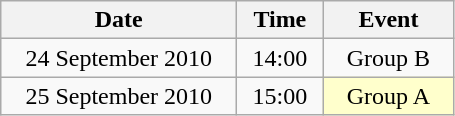<table class = "wikitable" style="text-align:center;">
<tr>
<th width=150>Date</th>
<th width=50>Time</th>
<th width=80>Event</th>
</tr>
<tr>
<td>24 September 2010</td>
<td>14:00</td>
<td>Group B</td>
</tr>
<tr>
<td>25 September 2010</td>
<td>15:00</td>
<td bgcolor=ffffcc>Group A</td>
</tr>
</table>
